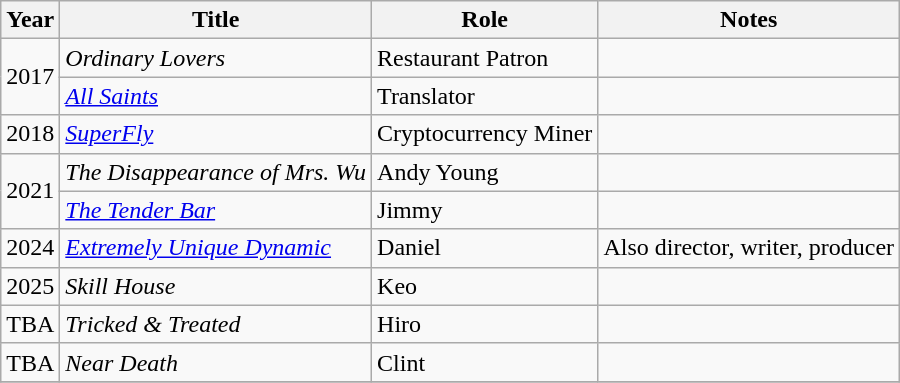<table class="wikitable sortable">
<tr>
<th>Year</th>
<th>Title</th>
<th>Role</th>
<th class = "unsortable">Notes</th>
</tr>
<tr>
<td rowspan="2">2017</td>
<td><em>Ordinary Lovers</em></td>
<td>Restaurant Patron</td>
<td></td>
</tr>
<tr>
<td><em><a href='#'>All Saints</a></em></td>
<td>Translator</td>
<td></td>
</tr>
<tr>
<td>2018</td>
<td><em><a href='#'>SuperFly</a></em></td>
<td>Cryptocurrency Miner</td>
<td></td>
</tr>
<tr>
<td rowspan="2">2021</td>
<td><em>The Disappearance of Mrs. Wu</em></td>
<td>Andy Young</td>
<td></td>
</tr>
<tr>
<td><em><a href='#'>The Tender Bar</a></em></td>
<td>Jimmy</td>
<td></td>
</tr>
<tr>
<td>2024</td>
<td><em><a href='#'>Extremely Unique Dynamic</a></em></td>
<td>Daniel</td>
<td>Also director, writer, producer</td>
</tr>
<tr>
<td>2025</td>
<td><em>Skill House</em></td>
<td>Keo</td>
<td></td>
</tr>
<tr>
<td>TBA</td>
<td><em>Tricked & Treated</em></td>
<td>Hiro</td>
<td></td>
</tr>
<tr>
<td>TBA</td>
<td><em>Near Death</em></td>
<td>Clint</td>
<td></td>
</tr>
<tr>
</tr>
</table>
